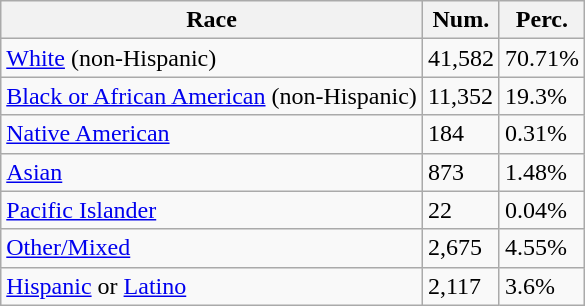<table class="wikitable">
<tr>
<th>Race</th>
<th>Num.</th>
<th>Perc.</th>
</tr>
<tr>
<td><a href='#'>White</a> (non-Hispanic)</td>
<td>41,582</td>
<td>70.71%</td>
</tr>
<tr>
<td><a href='#'>Black or African American</a> (non-Hispanic)</td>
<td>11,352</td>
<td>19.3%</td>
</tr>
<tr>
<td><a href='#'>Native American</a></td>
<td>184</td>
<td>0.31%</td>
</tr>
<tr>
<td><a href='#'>Asian</a></td>
<td>873</td>
<td>1.48%</td>
</tr>
<tr>
<td><a href='#'>Pacific Islander</a></td>
<td>22</td>
<td>0.04%</td>
</tr>
<tr>
<td><a href='#'>Other/Mixed</a></td>
<td>2,675</td>
<td>4.55%</td>
</tr>
<tr>
<td><a href='#'>Hispanic</a> or <a href='#'>Latino</a></td>
<td>2,117</td>
<td>3.6%</td>
</tr>
</table>
